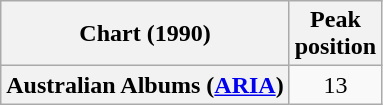<table class="wikitable plainrowheaders">
<tr>
<th scope="col">Chart (1990)</th>
<th scope="col">Peak<br>position</th>
</tr>
<tr>
<th scope="row">Australian Albums (<a href='#'>ARIA</a>)</th>
<td align="center">13</td>
</tr>
</table>
